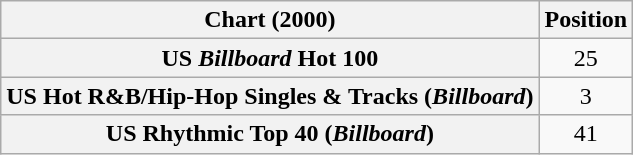<table class="wikitable sortable plainrowheaders" style="text-align:center">
<tr>
<th scope="col">Chart (2000)</th>
<th scope="col">Position</th>
</tr>
<tr>
<th scope="row">US <em>Billboard</em> Hot 100</th>
<td>25</td>
</tr>
<tr>
<th scope="row">US Hot R&B/Hip-Hop Singles & Tracks (<em>Billboard</em>)</th>
<td>3</td>
</tr>
<tr>
<th scope="row">US Rhythmic Top 40 (<em>Billboard</em>)</th>
<td>41</td>
</tr>
</table>
